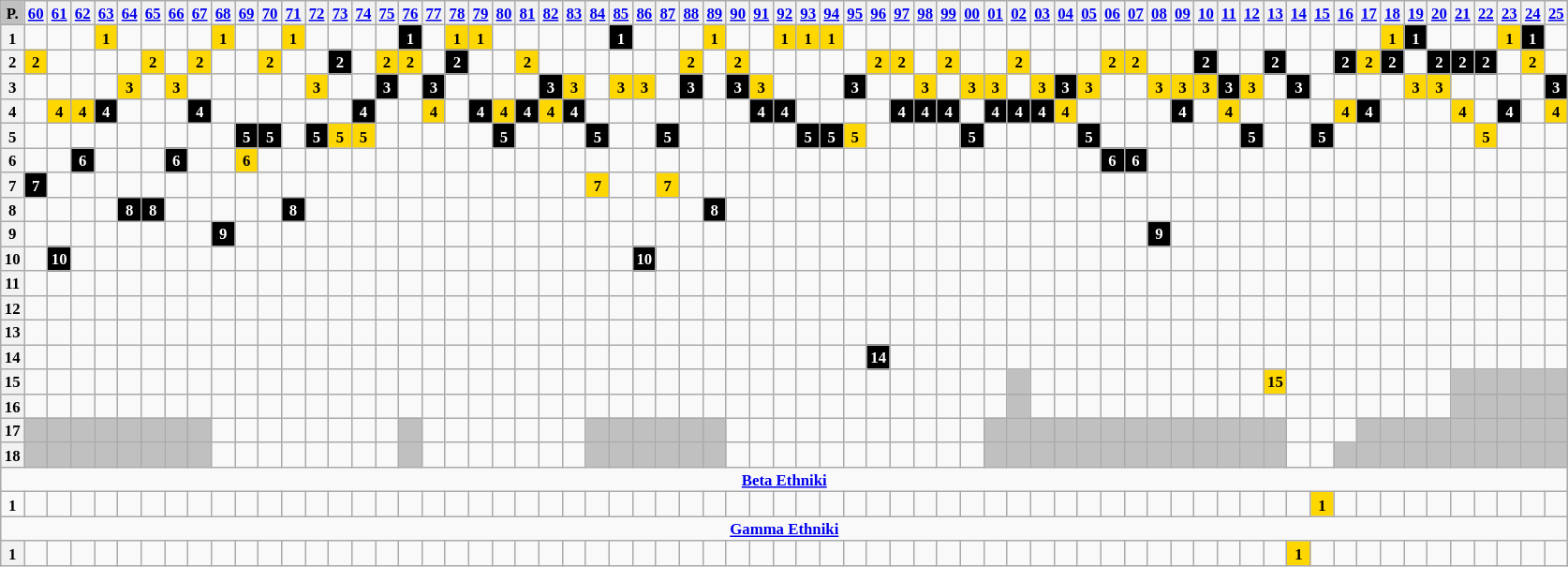<table class="wikitable" style="text-align: center; font-size:70%">
<tr>
<th style="background:#c0c0c0">P.</th>
<th><a href='#'>60</a></th>
<th><a href='#'>61</a></th>
<th><a href='#'>62</a></th>
<th><a href='#'>63</a></th>
<th><a href='#'>64</a></th>
<th><a href='#'>65</a></th>
<th><a href='#'>66</a></th>
<th><a href='#'>67</a></th>
<th><a href='#'>68</a></th>
<th><a href='#'>69</a></th>
<th><a href='#'>70</a></th>
<th><a href='#'>71</a></th>
<th><a href='#'>72</a></th>
<th><a href='#'>73</a></th>
<th><a href='#'>74</a></th>
<th><a href='#'>75</a></th>
<th><a href='#'>76</a></th>
<th><a href='#'>77</a></th>
<th><a href='#'>78</a></th>
<th><a href='#'>79</a></th>
<th><a href='#'>80</a></th>
<th><a href='#'>81</a></th>
<th><a href='#'>82</a></th>
<th><a href='#'>83</a></th>
<th><a href='#'>84</a></th>
<th><a href='#'>85</a></th>
<th><a href='#'>86</a></th>
<th><a href='#'>87</a></th>
<th><a href='#'>88</a></th>
<th><a href='#'>89</a></th>
<th><a href='#'>90</a></th>
<th><a href='#'>91</a></th>
<th><a href='#'>92</a></th>
<th><a href='#'>93</a></th>
<th><a href='#'>94</a></th>
<th><a href='#'>95</a></th>
<th><a href='#'>96</a></th>
<th><a href='#'>97</a></th>
<th><a href='#'>98</a></th>
<th><a href='#'>99</a></th>
<th><a href='#'>00</a></th>
<th><a href='#'>01</a></th>
<th><a href='#'>02</a></th>
<th><a href='#'>03</a></th>
<th><a href='#'>04</a></th>
<th><a href='#'>05</a></th>
<th><a href='#'>06</a></th>
<th><a href='#'>07</a></th>
<th><a href='#'>08</a></th>
<th><a href='#'>09</a></th>
<th><a href='#'>10</a></th>
<th><a href='#'>11</a></th>
<th><a href='#'>12</a></th>
<th><a href='#'>13</a></th>
<th><a href='#'>14</a></th>
<th><a href='#'>15</a></th>
<th><a href='#'>16</a></th>
<th><a href='#'>17</a></th>
<th><a href='#'>18</a></th>
<th><a href='#'>19</a></th>
<th><a href='#'>20</a></th>
<th><a href='#'>21</a></th>
<th><a href='#'>22</a></th>
<th><a href='#'>23</a></th>
<th><a href='#'>24</a></th>
<th><a href='#'>25</a></th>
</tr>
<tr>
<th>1</th>
<td></td>
<td></td>
<td></td>
<td style="background-color:#ffd700;color:black;"><strong>1</strong></td>
<td></td>
<td></td>
<td></td>
<td></td>
<td style="background-color:#ffd700;color:black;"><strong>1</strong></td>
<td></td>
<td></td>
<td style="background-color:#ffd700;color:black;"><strong>1</strong></td>
<td></td>
<td></td>
<td></td>
<td></td>
<td style="background-color:black;color:white;"><strong>1</strong></td>
<td></td>
<td style="background-color:#ffd700;color:black;"><strong>1</strong></td>
<td style="background-color:#ffd700;color:black;"><strong>1</strong></td>
<td></td>
<td></td>
<td></td>
<td></td>
<td></td>
<td style="background-color:black;color:white;"><strong>1</strong></td>
<td></td>
<td></td>
<td></td>
<td style="background-color:#ffd700;color:black;"><strong>1</strong></td>
<td></td>
<td></td>
<td style="background-color:#ffd700;color:black;"><strong>1</strong></td>
<td style="background-color:#ffd700;color:black;"><strong>1</strong></td>
<td style="background-color:#ffd700;color:black;"><strong>1</strong></td>
<td></td>
<td></td>
<td></td>
<td></td>
<td></td>
<td></td>
<td></td>
<td></td>
<td></td>
<td></td>
<td></td>
<td></td>
<td></td>
<td></td>
<td></td>
<td></td>
<td></td>
<td></td>
<td></td>
<td></td>
<td></td>
<td></td>
<td></td>
<td style="background-color:#ffd700;color:black;"><strong>1</strong></td>
<td style="background-color:black;color:white;"><strong>1</strong></td>
<td></td>
<td></td>
<td></td>
<td style="background-color:#ffd700;color:black;"><strong>1</strong></td>
<td style="background-color:black;color:white;"><strong>1</strong></td>
<td></td>
</tr>
<tr>
<th>2</th>
<td style="background-color:#ffd700;color:black;"><strong>2</strong></td>
<td></td>
<td></td>
<td></td>
<td></td>
<td style="background-color:#ffd700;color:black;"><strong>2</strong></td>
<td></td>
<td style="background-color:#ffd700;color:black;"><strong>2</strong></td>
<td></td>
<td></td>
<td style="background-color:#ffd700;color:black;"><strong>2</strong></td>
<td></td>
<td></td>
<td style="background-color:black;color:white;"><strong>2</strong></td>
<td></td>
<td style="background-color:#ffd700;color:black;"><strong>2</strong></td>
<td style="background-color:#ffd700;color:black;"><strong>2</strong></td>
<td></td>
<td style="background-color:black;color:white;"><strong>2</strong></td>
<td></td>
<td></td>
<td style="background-color:#ffd700;color:black;"><strong>2</strong></td>
<td></td>
<td></td>
<td></td>
<td></td>
<td></td>
<td></td>
<td style="background-color:#ffd700;color:black;"><strong>2</strong></td>
<td></td>
<td style="background-color:#ffd700;color:black;"><strong>2</strong></td>
<td></td>
<td></td>
<td></td>
<td></td>
<td></td>
<td style="background-color:#ffd700;color:black;"><strong>2</strong></td>
<td style="background-color:#ffd700;color:black;"><strong>2</strong></td>
<td></td>
<td style="background-color:#ffd700;color:black;"><strong>2</strong></td>
<td></td>
<td></td>
<td style="background-color:#ffd700;color:black;"><strong>2</strong></td>
<td></td>
<td></td>
<td></td>
<td style="background-color:#ffd700;color:black;"><strong>2</strong></td>
<td style="background-color:#ffd700;color:black;"><strong>2</strong></td>
<td></td>
<td></td>
<td style="background-color:black;color:white;"><strong>2</strong></td>
<td></td>
<td></td>
<td style="background-color:black;color:white;"><strong>2</strong></td>
<td></td>
<td></td>
<td style="background-color:black;color:white;"><strong>2</strong></td>
<td style="background-color:#ffd700;color:black;"><strong>2</strong></td>
<td style="background-color:black;color:white;"><strong>2</strong></td>
<td></td>
<td style="background-color:black;color:white;"><strong>2</strong></td>
<td style="background-color:black;color:white;"><strong>2</strong></td>
<td style="background-color:black;color:white;"><strong>2</strong></td>
<td></td>
<td style="background-color:#ffd700;color:black;"><strong>2</strong></td>
<td></td>
</tr>
<tr>
<th>3</th>
<td></td>
<td></td>
<td></td>
<td></td>
<td style="background-color:#ffd700;color:black;"><strong>3</strong></td>
<td></td>
<td style="background-color:#ffd700;color:black;"><strong>3</strong></td>
<td></td>
<td></td>
<td></td>
<td></td>
<td></td>
<td style="background-color:#ffd700;color:black;"><strong>3</strong></td>
<td></td>
<td></td>
<td style="background-color:black;color:white;"><strong>3</strong></td>
<td></td>
<td style="background-color:black;color:white;"><strong>3</strong></td>
<td></td>
<td></td>
<td></td>
<td></td>
<td style="background-color:black;color:white;"><strong>3</strong></td>
<td style="background-color:#ffd700;color:black;"><strong>3</strong></td>
<td></td>
<td style="background-color:#ffd700;color:black;"><strong>3</strong></td>
<td style="background-color:#ffd700;color:black;"><strong>3</strong></td>
<td></td>
<td style="background-color:black;color:white;"><strong>3</strong></td>
<td></td>
<td style="background-color:black;color:white;"><strong>3</strong></td>
<td style="background-color:#ffd700;color:black;"><strong>3</strong></td>
<td></td>
<td></td>
<td></td>
<td style="background-color:black;color:white;"><strong>3</strong></td>
<td></td>
<td></td>
<td style="background-color:#ffd700;color:black;"><strong>3</strong></td>
<td></td>
<td style="background-color:#ffd700;color:black;"><strong>3</strong></td>
<td style="background-color:#ffd700;color:black;"><strong>3</strong></td>
<td></td>
<td style="background-color:#ffd700;color:black;"><strong>3</strong></td>
<td style="background-color:black;color:white;"><strong>3</strong></td>
<td style="background-color:#ffd700;color:black;"><strong>3</strong></td>
<td></td>
<td></td>
<td style="background-color:#ffd700;color:black;"><strong>3</strong></td>
<td style="background-color:#ffd700;color:black;"><strong>3</strong></td>
<td style="background-color:#ffd700;color:black;"><strong>3</strong></td>
<td style="background-color:black;color:white;"><strong>3</strong></td>
<td style="background-color:#ffd700;color:black;"><strong>3</strong></td>
<td></td>
<td style="background-color:black;color:white;"><strong>3</strong></td>
<td></td>
<td></td>
<td></td>
<td></td>
<td style="background-color:#ffd700;color:black;"><strong>3</strong></td>
<td style="background-color:#ffd700;color:black;"><strong>3</strong></td>
<td></td>
<td></td>
<td></td>
<td></td>
<td style="background-color:black;color:white;"><strong>3</strong></td>
</tr>
<tr>
<th>4</th>
<td></td>
<td style="background-color:#ffd700;color:black;"><strong>4</strong></td>
<td style="background-color:#ffd700;color:black;"><strong>4</strong></td>
<td style="background-color:black;color:white;"><strong>4</strong></td>
<td></td>
<td></td>
<td></td>
<td style="background-color:black;color:white;"><strong>4</strong></td>
<td></td>
<td></td>
<td></td>
<td></td>
<td></td>
<td></td>
<td style="background-color:black;color:white;"><strong>4</strong></td>
<td></td>
<td></td>
<td style="background-color:#ffd700;color:black;"><strong>4</strong></td>
<td></td>
<td style="background-color:black;color:white;"><strong>4</strong></td>
<td style="background-color:#ffd700;color:black;"><strong>4</strong></td>
<td style="background-color:black;color:white;"><strong>4</strong></td>
<td style="background-color:#ffd700;color:black;"><strong>4</strong></td>
<td style="background-color:black;color:white;"><strong>4</strong></td>
<td></td>
<td></td>
<td></td>
<td></td>
<td></td>
<td></td>
<td></td>
<td style="background-color:black;color:white;"><strong>4</strong></td>
<td style="background-color:black;color:white;"><strong>4</strong></td>
<td></td>
<td></td>
<td></td>
<td></td>
<td style="background-color:black;color:white;"><strong>4</strong></td>
<td style="background-color:black;color:white;"><strong>4</strong></td>
<td style="background-color:black;color:white;"><strong>4</strong></td>
<td></td>
<td style="background-color:black;color:white;"><strong>4</strong></td>
<td style="background-color:black;color:white;"><strong>4</strong></td>
<td style="background-color:black;color:white;"><strong>4</strong></td>
<td style="background-color:#ffd700;color:black;"><strong>4</strong></td>
<td></td>
<td></td>
<td></td>
<td></td>
<td style="background-color:black;color:white;"><strong>4</strong></td>
<td></td>
<td style="background-color:#ffd700;color:black;"><strong>4</strong></td>
<td></td>
<td></td>
<td></td>
<td></td>
<td style="background-color:#ffd700;color:black;"><strong>4</strong></td>
<td style="background-color:black;color:white;"><strong>4</strong></td>
<td></td>
<td></td>
<td></td>
<td style="background-color:#ffd700;color:black;"><strong>4</strong></td>
<td></td>
<td style="background-color:black;color:white;"><strong>4</strong></td>
<td></td>
<td style="background-color:#ffd700;color:black;"><strong>4</strong></td>
</tr>
<tr>
<th>5</th>
<td></td>
<td></td>
<td></td>
<td></td>
<td></td>
<td></td>
<td></td>
<td></td>
<td></td>
<td style="background-color:black;color:white;"><strong>5</strong></td>
<td style="background-color:black;color:white;"><strong>5</strong></td>
<td></td>
<td style="background-color:black;color:white;"><strong>5</strong></td>
<td style="background-color:#ffd700;color:black;"><strong>5</strong></td>
<td style="background-color:#ffd700;color:black;"><strong>5</strong></td>
<td></td>
<td></td>
<td></td>
<td></td>
<td></td>
<td style="background-color:black;color:white;"><strong>5</strong></td>
<td></td>
<td></td>
<td></td>
<td style="background-color:black;color:white;"><strong>5</strong></td>
<td></td>
<td></td>
<td style="background-color:black;color:white;"><strong>5</strong></td>
<td></td>
<td></td>
<td></td>
<td></td>
<td></td>
<td style="background-color:black;color:white;"><strong>5</strong></td>
<td style="background-color:black;color:white;"><strong>5</strong></td>
<td style="background-color:#ffd700;color:black;"><strong>5</strong></td>
<td></td>
<td></td>
<td></td>
<td></td>
<td style="background-color:black;color:white;"><strong>5</strong></td>
<td></td>
<td></td>
<td></td>
<td></td>
<td style="background-color:black;color:white;"><strong>5</strong></td>
<td></td>
<td></td>
<td></td>
<td></td>
<td></td>
<td></td>
<td style="background-color:black;color:white;"><strong>5</strong></td>
<td></td>
<td></td>
<td style="background-color:black;color:white;"><strong>5</strong></td>
<td></td>
<td></td>
<td></td>
<td></td>
<td></td>
<td></td>
<td style="background-color:#ffd700;color:black;"><strong>5</strong></td>
<td></td>
<td></td>
<td></td>
</tr>
<tr>
<th>6</th>
<td></td>
<td></td>
<td style="background-color:black;color:white;"><strong>6</strong></td>
<td></td>
<td></td>
<td></td>
<td style="background-color:black;color:white;"><strong>6</strong></td>
<td></td>
<td></td>
<td style="background-color:#ffd700;color:black;"><strong>6</strong></td>
<td></td>
<td></td>
<td></td>
<td></td>
<td></td>
<td></td>
<td></td>
<td></td>
<td></td>
<td></td>
<td></td>
<td></td>
<td></td>
<td></td>
<td></td>
<td></td>
<td></td>
<td></td>
<td></td>
<td></td>
<td></td>
<td></td>
<td></td>
<td></td>
<td></td>
<td></td>
<td></td>
<td></td>
<td></td>
<td></td>
<td></td>
<td></td>
<td></td>
<td></td>
<td></td>
<td></td>
<td style="background-color:black;color:white;"><strong>6</strong></td>
<td style="background-color:black;color:white;"><strong>6</strong></td>
<td></td>
<td></td>
<td></td>
<td></td>
<td></td>
<td></td>
<td></td>
<td></td>
<td></td>
<td></td>
<td></td>
<td></td>
<td></td>
<td></td>
<td></td>
<td></td>
<td></td>
<td></td>
</tr>
<tr>
<th>7</th>
<td style="background-color:black;color:white;"><strong>7</strong></td>
<td></td>
<td></td>
<td></td>
<td></td>
<td></td>
<td></td>
<td></td>
<td></td>
<td></td>
<td></td>
<td></td>
<td></td>
<td></td>
<td></td>
<td></td>
<td></td>
<td></td>
<td></td>
<td></td>
<td></td>
<td></td>
<td></td>
<td></td>
<td style="background-color:#ffd700;color:black;"><strong>7</strong></td>
<td></td>
<td></td>
<td style="background-color:#ffd700;color:black;"><strong>7</strong></td>
<td></td>
<td></td>
<td></td>
<td></td>
<td></td>
<td></td>
<td></td>
<td></td>
<td></td>
<td></td>
<td></td>
<td></td>
<td></td>
<td></td>
<td></td>
<td></td>
<td></td>
<td></td>
<td></td>
<td></td>
<td></td>
<td></td>
<td></td>
<td></td>
<td></td>
<td></td>
<td></td>
<td></td>
<td></td>
<td></td>
<td></td>
<td></td>
<td></td>
<td></td>
<td></td>
<td></td>
<td></td>
<td></td>
</tr>
<tr>
<th>8</th>
<td></td>
<td></td>
<td></td>
<td></td>
<td style="background-color:black;color:white;"><strong>8</strong></td>
<td style="background-color:black;color:white;"><strong>8</strong></td>
<td></td>
<td></td>
<td></td>
<td></td>
<td></td>
<td style="background-color:black;color:white;"><strong>8</strong></td>
<td></td>
<td></td>
<td></td>
<td></td>
<td></td>
<td></td>
<td></td>
<td></td>
<td></td>
<td></td>
<td></td>
<td></td>
<td></td>
<td></td>
<td></td>
<td></td>
<td></td>
<td style="background-color:black;color:white;"><strong>8</strong></td>
<td></td>
<td></td>
<td></td>
<td></td>
<td></td>
<td></td>
<td></td>
<td></td>
<td></td>
<td></td>
<td></td>
<td></td>
<td></td>
<td></td>
<td></td>
<td></td>
<td></td>
<td></td>
<td></td>
<td></td>
<td></td>
<td></td>
<td></td>
<td></td>
<td></td>
<td></td>
<td></td>
<td></td>
<td></td>
<td></td>
<td></td>
<td></td>
<td></td>
<td></td>
<td></td>
<td></td>
</tr>
<tr>
<th>9</th>
<td></td>
<td></td>
<td></td>
<td></td>
<td></td>
<td></td>
<td></td>
<td></td>
<td style="background-color:black;color:white;"><strong>9</strong></td>
<td></td>
<td></td>
<td></td>
<td></td>
<td></td>
<td></td>
<td></td>
<td></td>
<td></td>
<td></td>
<td></td>
<td></td>
<td></td>
<td></td>
<td></td>
<td></td>
<td></td>
<td></td>
<td></td>
<td></td>
<td></td>
<td></td>
<td></td>
<td></td>
<td></td>
<td></td>
<td></td>
<td></td>
<td></td>
<td></td>
<td></td>
<td></td>
<td></td>
<td></td>
<td></td>
<td></td>
<td></td>
<td></td>
<td></td>
<td style="background-color:black;color:white;"><strong>9</strong></td>
<td></td>
<td></td>
<td></td>
<td></td>
<td></td>
<td></td>
<td></td>
<td></td>
<td></td>
<td></td>
<td></td>
<td></td>
<td></td>
<td></td>
<td></td>
<td></td>
<td></td>
</tr>
<tr>
<th>10</th>
<td></td>
<td style="background-color:black;color:white;"><strong>10</strong></td>
<td></td>
<td></td>
<td></td>
<td></td>
<td></td>
<td></td>
<td></td>
<td></td>
<td></td>
<td></td>
<td></td>
<td></td>
<td></td>
<td></td>
<td></td>
<td></td>
<td></td>
<td></td>
<td></td>
<td></td>
<td></td>
<td></td>
<td></td>
<td></td>
<td style="background-color:black;color:white;"><strong>10</strong></td>
<td></td>
<td></td>
<td></td>
<td></td>
<td></td>
<td></td>
<td></td>
<td></td>
<td></td>
<td></td>
<td></td>
<td></td>
<td></td>
<td></td>
<td></td>
<td></td>
<td></td>
<td></td>
<td></td>
<td></td>
<td></td>
<td></td>
<td></td>
<td></td>
<td></td>
<td></td>
<td></td>
<td></td>
<td></td>
<td></td>
<td></td>
<td></td>
<td></td>
<td></td>
<td></td>
<td></td>
<td></td>
<td></td>
<td></td>
</tr>
<tr>
<th>11</th>
<td></td>
<td></td>
<td></td>
<td></td>
<td></td>
<td></td>
<td></td>
<td></td>
<td></td>
<td></td>
<td></td>
<td></td>
<td></td>
<td></td>
<td></td>
<td></td>
<td></td>
<td></td>
<td></td>
<td></td>
<td></td>
<td></td>
<td></td>
<td></td>
<td></td>
<td></td>
<td></td>
<td></td>
<td></td>
<td></td>
<td></td>
<td></td>
<td></td>
<td></td>
<td></td>
<td></td>
<td></td>
<td></td>
<td></td>
<td></td>
<td></td>
<td></td>
<td></td>
<td></td>
<td></td>
<td></td>
<td></td>
<td></td>
<td></td>
<td></td>
<td></td>
<td></td>
<td></td>
<td></td>
<td></td>
<td></td>
<td></td>
<td></td>
<td></td>
<td></td>
<td></td>
<td></td>
<td></td>
<td></td>
<td></td>
<td></td>
</tr>
<tr>
<th>12</th>
<td></td>
<td></td>
<td></td>
<td></td>
<td></td>
<td></td>
<td></td>
<td></td>
<td></td>
<td></td>
<td></td>
<td></td>
<td></td>
<td></td>
<td></td>
<td></td>
<td></td>
<td></td>
<td></td>
<td></td>
<td></td>
<td></td>
<td></td>
<td></td>
<td></td>
<td></td>
<td></td>
<td></td>
<td></td>
<td></td>
<td></td>
<td></td>
<td></td>
<td></td>
<td></td>
<td></td>
<td></td>
<td></td>
<td></td>
<td></td>
<td></td>
<td></td>
<td></td>
<td></td>
<td></td>
<td></td>
<td></td>
<td></td>
<td></td>
<td></td>
<td></td>
<td></td>
<td></td>
<td></td>
<td></td>
<td></td>
<td></td>
<td></td>
<td></td>
<td></td>
<td></td>
<td></td>
<td></td>
<td></td>
<td></td>
<td></td>
</tr>
<tr>
<th>13</th>
<td></td>
<td></td>
<td></td>
<td></td>
<td></td>
<td></td>
<td></td>
<td></td>
<td></td>
<td></td>
<td></td>
<td></td>
<td></td>
<td></td>
<td></td>
<td></td>
<td></td>
<td></td>
<td></td>
<td></td>
<td></td>
<td></td>
<td></td>
<td></td>
<td></td>
<td></td>
<td></td>
<td></td>
<td></td>
<td></td>
<td></td>
<td></td>
<td></td>
<td></td>
<td></td>
<td></td>
<td></td>
<td></td>
<td></td>
<td></td>
<td></td>
<td></td>
<td></td>
<td></td>
<td></td>
<td></td>
<td></td>
<td></td>
<td></td>
<td></td>
<td></td>
<td></td>
<td></td>
<td></td>
<td></td>
<td></td>
<td></td>
<td></td>
<td></td>
<td></td>
<td></td>
<td></td>
<td></td>
<td></td>
<td></td>
<td></td>
</tr>
<tr>
<th>14</th>
<td></td>
<td></td>
<td></td>
<td></td>
<td></td>
<td></td>
<td></td>
<td></td>
<td></td>
<td></td>
<td></td>
<td></td>
<td></td>
<td></td>
<td></td>
<td></td>
<td></td>
<td></td>
<td></td>
<td></td>
<td></td>
<td></td>
<td></td>
<td></td>
<td></td>
<td></td>
<td></td>
<td></td>
<td></td>
<td></td>
<td></td>
<td></td>
<td></td>
<td></td>
<td></td>
<td></td>
<td style="background-color:black;color:white;"><strong>14</strong></td>
<td></td>
<td></td>
<td></td>
<td></td>
<td></td>
<td></td>
<td></td>
<td></td>
<td></td>
<td></td>
<td></td>
<td></td>
<td></td>
<td></td>
<td></td>
<td></td>
<td></td>
<td></td>
<td></td>
<td></td>
<td></td>
<td></td>
<td></td>
<td></td>
<td></td>
<td></td>
<td></td>
<td></td>
<td></td>
</tr>
<tr>
<th>15</th>
<td></td>
<td></td>
<td></td>
<td></td>
<td></td>
<td></td>
<td></td>
<td></td>
<td></td>
<td></td>
<td></td>
<td></td>
<td></td>
<td></td>
<td></td>
<td></td>
<td></td>
<td></td>
<td></td>
<td></td>
<td></td>
<td></td>
<td></td>
<td></td>
<td></td>
<td></td>
<td></td>
<td></td>
<td></td>
<td></td>
<td></td>
<td></td>
<td></td>
<td></td>
<td></td>
<td></td>
<td></td>
<td></td>
<td></td>
<td></td>
<td></td>
<td></td>
<td style="background:#c0c0c0"></td>
<td></td>
<td></td>
<td></td>
<td></td>
<td></td>
<td></td>
<td></td>
<td></td>
<td></td>
<td></td>
<td style="background-color:#ffd700;color:black;"><strong>15</strong></td>
<td></td>
<td></td>
<td></td>
<td></td>
<td></td>
<td></td>
<td></td>
<td style="background:#c0c0c0"></td>
<td style="background:#c0c0c0"></td>
<td style="background:#c0c0c0"></td>
<td style="background:#c0c0c0"></td>
<td style="background:#c0c0c0"></td>
</tr>
<tr>
<th>16</th>
<td></td>
<td></td>
<td></td>
<td></td>
<td></td>
<td></td>
<td></td>
<td></td>
<td></td>
<td></td>
<td></td>
<td></td>
<td></td>
<td></td>
<td></td>
<td></td>
<td></td>
<td></td>
<td></td>
<td></td>
<td></td>
<td></td>
<td></td>
<td></td>
<td></td>
<td></td>
<td></td>
<td></td>
<td></td>
<td></td>
<td></td>
<td></td>
<td></td>
<td></td>
<td></td>
<td></td>
<td></td>
<td></td>
<td></td>
<td></td>
<td></td>
<td></td>
<td style="background:#c0c0c0"></td>
<td></td>
<td></td>
<td></td>
<td></td>
<td></td>
<td></td>
<td></td>
<td></td>
<td></td>
<td></td>
<td></td>
<td></td>
<td></td>
<td></td>
<td></td>
<td></td>
<td></td>
<td></td>
<td style="background:#c0c0c0"></td>
<td style="background:#c0c0c0"></td>
<td style="background:#c0c0c0"></td>
<td style="background:#c0c0c0"></td>
<td style="background:#c0c0c0"></td>
</tr>
<tr>
<th>17</th>
<td style="background:#c0c0c0"></td>
<td style="background:#c0c0c0"></td>
<td style="background:#c0c0c0"></td>
<td style="background:#c0c0c0"></td>
<td style="background:#c0c0c0"></td>
<td style="background:#c0c0c0"></td>
<td style="background:#c0c0c0"></td>
<td style="background:#c0c0c0"></td>
<td></td>
<td></td>
<td></td>
<td></td>
<td></td>
<td></td>
<td></td>
<td></td>
<td style="background:#c0c0c0"></td>
<td></td>
<td></td>
<td></td>
<td></td>
<td></td>
<td></td>
<td></td>
<td style="background:#c0c0c0"></td>
<td style="background:#c0c0c0"></td>
<td style="background:#c0c0c0"></td>
<td style="background:#c0c0c0"></td>
<td style="background:#c0c0c0"></td>
<td style="background:#c0c0c0"></td>
<td></td>
<td></td>
<td></td>
<td></td>
<td></td>
<td></td>
<td></td>
<td></td>
<td></td>
<td></td>
<td></td>
<td style="background:#c0c0c0"></td>
<td style="background:#c0c0c0"></td>
<td style="background:#c0c0c0"></td>
<td style="background:#c0c0c0"></td>
<td style="background:#c0c0c0"></td>
<td style="background:#c0c0c0"></td>
<td style="background:#c0c0c0"></td>
<td style="background:#c0c0c0"></td>
<td style="background:#c0c0c0"></td>
<td style="background:#c0c0c0"></td>
<td style="background:#c0c0c0"></td>
<td style="background:#c0c0c0"></td>
<td style="background:#c0c0c0"></td>
<td></td>
<td></td>
<td></td>
<td style="background:#c0c0c0"></td>
<td style="background:#c0c0c0"></td>
<td style="background:#c0c0c0"></td>
<td style="background:#c0c0c0"></td>
<td style="background:#c0c0c0"></td>
<td style="background:#c0c0c0"></td>
<td style="background:#c0c0c0"></td>
<td style="background:#c0c0c0"></td>
<td style="background:#c0c0c0"></td>
</tr>
<tr>
<th>18</th>
<td style="background:#c0c0c0"></td>
<td style="background:#c0c0c0"></td>
<td style="background:#c0c0c0"></td>
<td style="background:#c0c0c0"></td>
<td style="background:#c0c0c0"></td>
<td style="background:#c0c0c0"></td>
<td style="background:#c0c0c0"></td>
<td style="background:#c0c0c0"></td>
<td></td>
<td></td>
<td></td>
<td></td>
<td></td>
<td></td>
<td></td>
<td></td>
<td style="background:#c0c0c0"></td>
<td></td>
<td></td>
<td></td>
<td></td>
<td></td>
<td></td>
<td></td>
<td style="background:#c0c0c0"></td>
<td style="background:#c0c0c0"></td>
<td style="background:#c0c0c0"></td>
<td style="background:#c0c0c0"></td>
<td style="background:#c0c0c0"></td>
<td style="background:#c0c0c0"></td>
<td></td>
<td></td>
<td></td>
<td></td>
<td></td>
<td></td>
<td></td>
<td></td>
<td></td>
<td></td>
<td></td>
<td style="background:#c0c0c0"></td>
<td style="background:#c0c0c0"></td>
<td style="background:#c0c0c0"></td>
<td style="background:#c0c0c0"></td>
<td style="background:#c0c0c0"></td>
<td style="background:#c0c0c0"></td>
<td style="background:#c0c0c0"></td>
<td style="background:#c0c0c0"></td>
<td style="background:#c0c0c0"></td>
<td style="background:#c0c0c0"></td>
<td style="background:#c0c0c0"></td>
<td style="background:#c0c0c0"></td>
<td style="background:#c0c0c0"></td>
<td></td>
<td></td>
<td style="background:#c0c0c0"></td>
<td style="background:#c0c0c0"></td>
<td style="background:#c0c0c0"></td>
<td style="background:#c0c0c0"></td>
<td style="background:#c0c0c0"></td>
<td style="background:#c0c0c0"></td>
<td style="background:#c0c0c0"></td>
<td style="background:#c0c0c0"></td>
<td style="background:#c0c0c0"></td>
<td style="background:#c0c0c0"></td>
</tr>
<tr>
<td colspan="67"><strong><a href='#'>Beta Ethniki</a></strong></td>
</tr>
<tr>
<td><strong>1</strong></td>
<td></td>
<td></td>
<td></td>
<td></td>
<td></td>
<td></td>
<td></td>
<td></td>
<td></td>
<td></td>
<td></td>
<td></td>
<td></td>
<td></td>
<td></td>
<td></td>
<td></td>
<td></td>
<td></td>
<td></td>
<td></td>
<td></td>
<td></td>
<td></td>
<td></td>
<td></td>
<td></td>
<td></td>
<td></td>
<td></td>
<td></td>
<td></td>
<td></td>
<td></td>
<td></td>
<td></td>
<td></td>
<td></td>
<td></td>
<td></td>
<td></td>
<td></td>
<td></td>
<td></td>
<td></td>
<td></td>
<td></td>
<td></td>
<td></td>
<td></td>
<td></td>
<td></td>
<td></td>
<td></td>
<td></td>
<td style="background-color:#ffd700;color:black;"><strong>1</strong></td>
<td></td>
<td></td>
<td></td>
<td></td>
<td></td>
<td></td>
<td></td>
<td></td>
<td></td>
<td></td>
</tr>
<tr>
<td colspan="67"><strong><a href='#'>Gamma Ethniki</a></strong></td>
</tr>
<tr>
<th>1</th>
<td></td>
<td></td>
<td></td>
<td></td>
<td></td>
<td></td>
<td></td>
<td></td>
<td></td>
<td></td>
<td></td>
<td></td>
<td></td>
<td></td>
<td></td>
<td></td>
<td></td>
<td></td>
<td></td>
<td></td>
<td></td>
<td></td>
<td></td>
<td></td>
<td></td>
<td></td>
<td></td>
<td></td>
<td></td>
<td></td>
<td></td>
<td></td>
<td></td>
<td></td>
<td></td>
<td></td>
<td></td>
<td></td>
<td></td>
<td></td>
<td></td>
<td></td>
<td></td>
<td></td>
<td></td>
<td></td>
<td></td>
<td></td>
<td></td>
<td></td>
<td></td>
<td></td>
<td></td>
<td></td>
<td style="background-color:#ffd700;color:black;"><strong>1</strong></td>
<td></td>
<td></td>
<td></td>
<td></td>
<td></td>
<td></td>
<td></td>
<td></td>
<td></td>
<td></td>
<td></td>
</tr>
</table>
